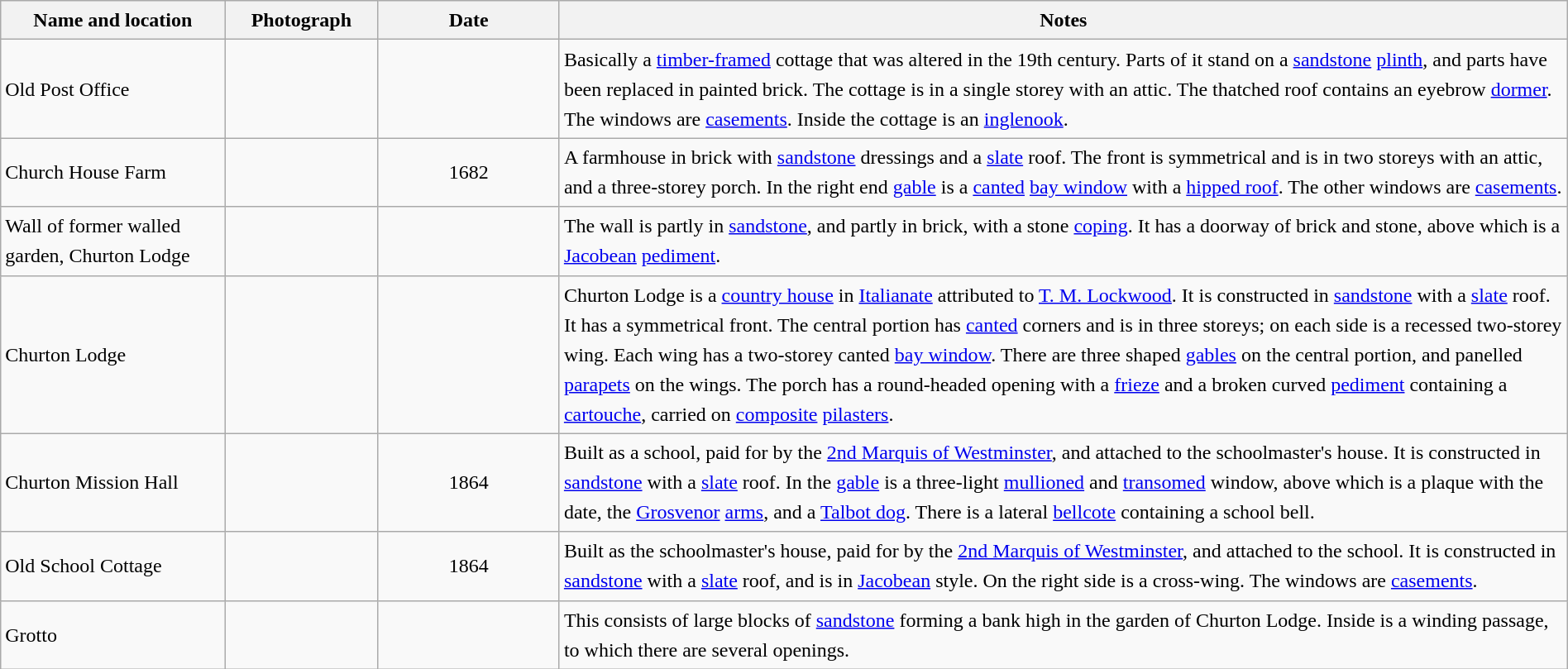<table class="wikitable sortable plainrowheaders" style="width:100%;border:0px;text-align:left;line-height:150%;">
<tr>
<th scope="col"  style="width:150px">Name and location</th>
<th scope="col"  style="width:100px" class="unsortable">Photograph</th>
<th scope="col"  style="width:120px">Date</th>
<th scope="col"  style="width:700px" class="unsortable">Notes</th>
</tr>
<tr>
<td>Old Post Office<br><small></small></td>
<td></td>
<td align="center"></td>
<td>Basically a <a href='#'>timber-framed</a> cottage that was altered in the 19th century.  Parts of it stand on a <a href='#'>sandstone</a> <a href='#'>plinth</a>, and parts have been replaced in painted brick.  The cottage is in a single storey with an attic.  The thatched roof contains an eyebrow <a href='#'>dormer</a>.  The windows are <a href='#'>casements</a>.  Inside the cottage is an <a href='#'>inglenook</a>.</td>
</tr>
<tr>
<td>Church House Farm<br><small></small></td>
<td></td>
<td align="center">1682</td>
<td>A farmhouse in brick with <a href='#'>sandstone</a> dressings and a <a href='#'>slate</a> roof.  The front is symmetrical and is in two storeys with an attic, and a three-storey porch.  In the right end <a href='#'>gable</a> is a <a href='#'>canted</a> <a href='#'>bay window</a> with a <a href='#'>hipped roof</a>.  The other windows are <a href='#'>casements</a>.</td>
</tr>
<tr>
<td>Wall of former walled garden, Churton Lodge<br><small></small></td>
<td></td>
<td align="center"></td>
<td>The wall is partly in <a href='#'>sandstone</a>, and partly in brick, with a stone <a href='#'>coping</a>.  It has a doorway of brick and stone, above which is a <a href='#'>Jacobean</a> <a href='#'>pediment</a>.</td>
</tr>
<tr>
<td>Churton Lodge<br><small></small></td>
<td></td>
<td align="center"></td>
<td>Churton Lodge is a <a href='#'>country house</a> in <a href='#'>Italianate</a> attributed to <a href='#'>T. M. Lockwood</a>.  It is constructed in <a href='#'>sandstone</a> with a <a href='#'>slate</a> roof.  It has a symmetrical front.  The central portion has <a href='#'>canted</a> corners and is in three storeys; on each side is a recessed two-storey wing.  Each wing has a two-storey canted <a href='#'>bay window</a>.  There are three shaped <a href='#'>gables</a> on the central portion, and panelled <a href='#'>parapets</a> on the wings.  The porch has a round-headed opening with a <a href='#'>frieze</a> and a broken curved <a href='#'>pediment</a> containing a <a href='#'>cartouche</a>, carried on <a href='#'>composite</a> <a href='#'>pilasters</a>.</td>
</tr>
<tr>
<td>Churton Mission Hall<br><small></small></td>
<td></td>
<td align="center">1864</td>
<td>Built as a school, paid for by the <a href='#'>2nd Marquis of Westminster</a>, and attached to the schoolmaster's house.  It is constructed in <a href='#'>sandstone</a> with a <a href='#'>slate</a> roof.  In the <a href='#'>gable</a> is a three-light <a href='#'>mullioned</a> and <a href='#'>transomed</a> window, above which is a plaque with the date, the <a href='#'>Grosvenor</a> <a href='#'>arms</a>, and a <a href='#'>Talbot dog</a>.  There is a lateral <a href='#'>bellcote</a> containing a school bell.</td>
</tr>
<tr>
<td>Old School Cottage<br><small></small></td>
<td></td>
<td align="center">1864</td>
<td>Built as the schoolmaster's house, paid for by the <a href='#'>2nd Marquis of Westminster</a>, and attached to the school.  It is constructed in <a href='#'>sandstone</a> with a <a href='#'>slate</a> roof, and is in <a href='#'>Jacobean</a> style.  On the right side is a cross-wing.  The windows are <a href='#'>casements</a>.</td>
</tr>
<tr>
<td>Grotto<br><small></small></td>
<td></td>
<td align="center"></td>
<td>This consists of large blocks of <a href='#'>sandstone</a> forming a bank  high in the garden of Churton Lodge.  Inside is a winding passage, to which there are several openings.</td>
</tr>
<tr>
</tr>
</table>
